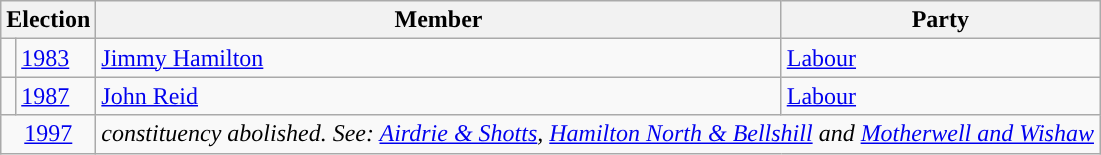<table class="wikitable">
<tr>
<th colspan="2">Election</th>
<th>Member</th>
<th>Party</th>
</tr>
<tr>
<td style="color:inherit;background-color: "></td>
<td><a href='#'>1983</a></td>
<td><a href='#'>Jimmy Hamilton</a></td>
<td><a href='#'>Labour</a></td>
</tr>
<tr>
<td style="color:inherit;background-color: "></td>
<td><a href='#'>1987</a></td>
<td><a href='#'>John Reid</a></td>
<td><a href='#'>Labour</a></td>
</tr>
<tr>
<td colspan="2" align="center"><a href='#'>1997</a></td>
<td colspan="2"><em>constituency abolished. See: <a href='#'>Airdrie & Shotts</a>, <a href='#'>Hamilton North & Bellshill</a> and <a href='#'>Motherwell and Wishaw</a></em></td>
</tr>
</table>
